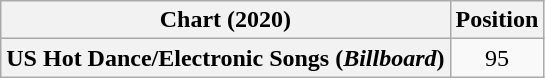<table class="wikitable plainrowheaders" style="text-align:center">
<tr>
<th scope="col">Chart (2020)</th>
<th scope="col">Position</th>
</tr>
<tr>
<th scope="row">US Hot Dance/Electronic Songs (<em>Billboard</em>)</th>
<td>95</td>
</tr>
</table>
